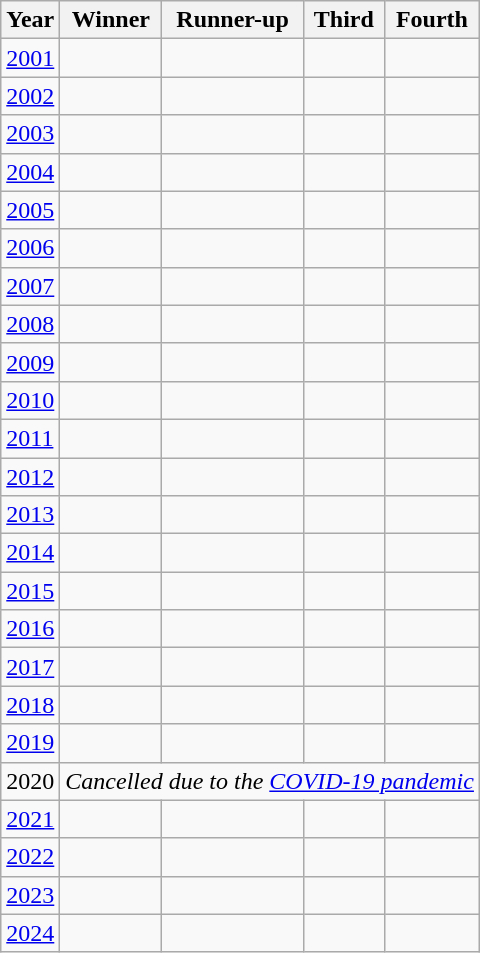<table class="wikitable">
<tr>
<th>Year</th>
<th>Winner</th>
<th>Runner-up</th>
<th>Third</th>
<th>Fourth</th>
</tr>
<tr>
<td><a href='#'>2001</a></td>
<td></td>
<td></td>
<td></td>
<td></td>
</tr>
<tr>
<td><a href='#'>2002</a></td>
<td></td>
<td></td>
<td></td>
<td></td>
</tr>
<tr>
<td><a href='#'>2003</a></td>
<td></td>
<td></td>
<td></td>
<td></td>
</tr>
<tr>
<td><a href='#'>2004</a></td>
<td></td>
<td></td>
<td></td>
<td></td>
</tr>
<tr>
<td><a href='#'>2005</a></td>
<td></td>
<td></td>
<td></td>
<td></td>
</tr>
<tr>
<td><a href='#'>2006</a></td>
<td></td>
<td></td>
<td></td>
<td></td>
</tr>
<tr>
<td><a href='#'>2007</a></td>
<td></td>
<td></td>
<td></td>
<td></td>
</tr>
<tr>
<td><a href='#'>2008</a></td>
<td></td>
<td></td>
<td></td>
<td></td>
</tr>
<tr>
<td><a href='#'>2009</a></td>
<td></td>
<td></td>
<td></td>
<td></td>
</tr>
<tr>
<td><a href='#'>2010</a></td>
<td></td>
<td></td>
<td></td>
<td></td>
</tr>
<tr>
<td><a href='#'>2011</a></td>
<td></td>
<td></td>
<td></td>
<td></td>
</tr>
<tr>
<td><a href='#'>2012</a></td>
<td></td>
<td></td>
<td></td>
<td></td>
</tr>
<tr>
<td><a href='#'>2013</a></td>
<td></td>
<td></td>
<td></td>
<td></td>
</tr>
<tr>
<td><a href='#'>2014</a></td>
<td></td>
<td></td>
<td></td>
<td></td>
</tr>
<tr>
<td><a href='#'>2015</a></td>
<td></td>
<td></td>
<td></td>
<td></td>
</tr>
<tr>
<td><a href='#'>2016</a></td>
<td></td>
<td></td>
<td></td>
<td></td>
</tr>
<tr>
<td><a href='#'>2017</a></td>
<td></td>
<td></td>
<td></td>
<td></td>
</tr>
<tr>
<td><a href='#'>2018</a></td>
<td></td>
<td></td>
<td></td>
<td></td>
</tr>
<tr>
<td><a href='#'>2019</a></td>
<td></td>
<td></td>
<td></td>
<td></td>
</tr>
<tr>
<td>2020</td>
<td colspan=4><em>Cancelled due to the <a href='#'>COVID-19 pandemic</a></em></td>
</tr>
<tr>
<td><a href='#'>2021</a></td>
<td></td>
<td></td>
<td></td>
<td></td>
</tr>
<tr>
<td><a href='#'>2022</a></td>
<td></td>
<td></td>
<td></td>
<td></td>
</tr>
<tr>
<td><a href='#'>2023</a></td>
<td></td>
<td></td>
<td></td>
<td></td>
</tr>
<tr>
<td><a href='#'>2024</a></td>
<td></td>
<td></td>
<td></td>
<td></td>
</tr>
</table>
